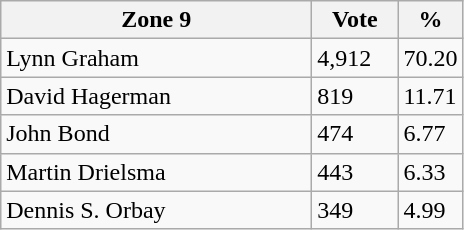<table class="wikitable">
<tr>
<th bgcolor="#DDDDFF" width="200px">Zone 9</th>
<th bgcolor="#DDDDFF" width="50px">Vote</th>
<th bgcolor="#DDDDFF" width="30px">%</th>
</tr>
<tr>
<td>Lynn Graham</td>
<td>4,912</td>
<td>70.20</td>
</tr>
<tr>
<td>David Hagerman</td>
<td>819</td>
<td>11.71</td>
</tr>
<tr>
<td>John Bond</td>
<td>474</td>
<td>6.77</td>
</tr>
<tr>
<td>Martin Drielsma</td>
<td>443</td>
<td>6.33</td>
</tr>
<tr>
<td>Dennis S. Orbay</td>
<td>349</td>
<td>4.99</td>
</tr>
</table>
